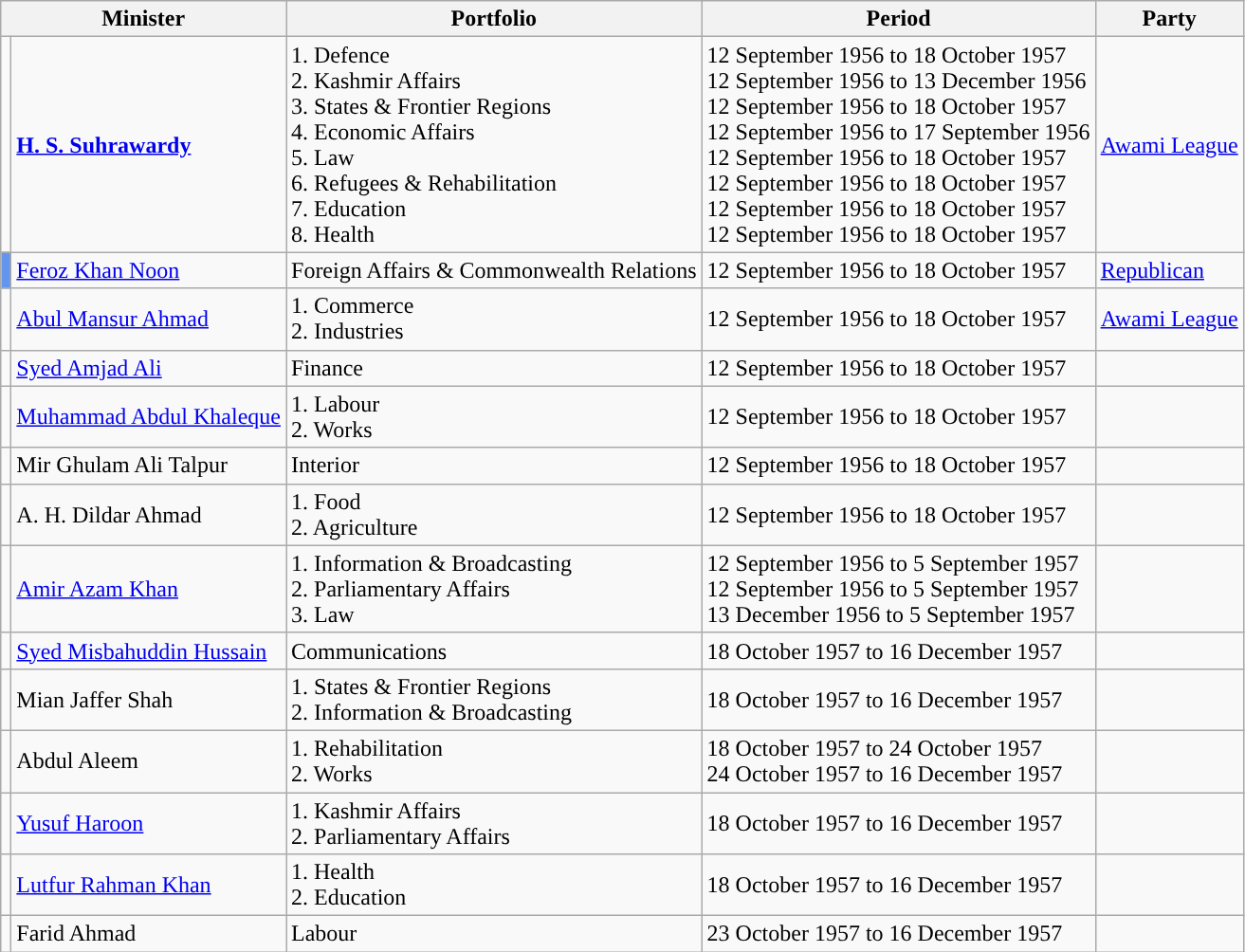<table class="wikitable sortable">
<tr>
<th colspan="2">Minister</th>
<th>Portfolio</th>
<th>Period</th>
<th>Party</th>
</tr>
<tr>
<td align=center style="background-color: "></td>
<td><strong><a href='#'>H. S. Suhrawardy</a></strong></td>
<td>1. Defence <br> 2. Kashmir Affairs <br> 3. States & Frontier Regions <br> 4. Economic Affairs <br> 5. Law <br> 6. Refugees & Rehabilitation <br> 7. Education <br> 8. Health</td>
<td>12 September 1956 to 18 October 1957 <br> 12 September 1956 to 13 December 1956 <br> 12 September 1956 to 18 October 1957 <br> 12 September 1956 to 17 September 1956 <br> 12 September 1956 to 18 October 1957 <br> 12 September 1956 to 18 October 1957 <br> 12 September 1956 to 18 October 1957 <br> 12 September 1956 to 18 October 1957</td>
<td><a href='#'>Awami League</a></td>
</tr>
<tr>
<td align=center style="background-color: #6495ED"></td>
<td><a href='#'>Feroz Khan Noon</a></td>
<td>Foreign Affairs & Commonwealth Relations</td>
<td>12 September 1956 to 18 October 1957</td>
<td><a href='#'>Republican</a></td>
</tr>
<tr>
<td align=center style="background-color: "></td>
<td><a href='#'>Abul Mansur Ahmad</a></td>
<td>1. Commerce <br> 2. Industries</td>
<td>12 September 1956 to 18 October 1957</td>
<td><a href='#'>Awami League</a></td>
</tr>
<tr>
<td></td>
<td><a href='#'>Syed Amjad Ali</a></td>
<td>Finance</td>
<td>12 September 1956 to 18 October 1957</td>
<td></td>
</tr>
<tr>
<td></td>
<td><a href='#'>Muhammad Abdul Khaleque</a></td>
<td>1. Labour <br> 2. Works</td>
<td>12 September 1956 to 18 October 1957</td>
<td></td>
</tr>
<tr>
<td></td>
<td>Mir Ghulam Ali Talpur</td>
<td>Interior</td>
<td>12 September 1956 to 18 October 1957</td>
<td></td>
</tr>
<tr>
<td></td>
<td>A. H. Dildar Ahmad</td>
<td>1. Food <br> 2. Agriculture</td>
<td>12 September 1956 to 18 October 1957</td>
<td></td>
</tr>
<tr>
<td></td>
<td><a href='#'>Amir Azam Khan</a></td>
<td>1. Information & Broadcasting <br> 2. Parliamentary Affairs <br> 3. Law</td>
<td>12 September 1956 to 5 September 1957 <br> 12 September 1956 to 5 September 1957 <br> 13 December 1956 to 5 September 1957</td>
<td></td>
</tr>
<tr>
<td></td>
<td><a href='#'>Syed Misbahuddin Hussain</a></td>
<td>Communications</td>
<td>18 October 1957 to 16 December 1957</td>
<td></td>
</tr>
<tr>
<td></td>
<td>Mian Jaffer Shah</td>
<td>1. States & Frontier Regions <br> 2. Information & Broadcasting</td>
<td>18 October 1957 to 16 December 1957</td>
<td></td>
</tr>
<tr>
<td></td>
<td>Abdul Aleem</td>
<td>1. Rehabilitation <br> 2. Works</td>
<td>18 October 1957 to 24 October 1957 <br> 24 October 1957 to 16 December 1957</td>
<td></td>
</tr>
<tr>
<td></td>
<td><a href='#'>Yusuf Haroon</a></td>
<td>1. Kashmir Affairs <br> 2. Parliamentary Affairs</td>
<td>18 October 1957 to 16 December 1957</td>
<td></td>
</tr>
<tr>
<td></td>
<td><a href='#'>Lutfur Rahman Khan</a></td>
<td>1. Health <br> 2. Education</td>
<td>18 October 1957 to 16 December 1957</td>
<td></td>
</tr>
<tr>
<td></td>
<td>Farid Ahmad</td>
<td>Labour</td>
<td>23 October 1957 to 16 December 1957</td>
<td></td>
</tr>
</table>
